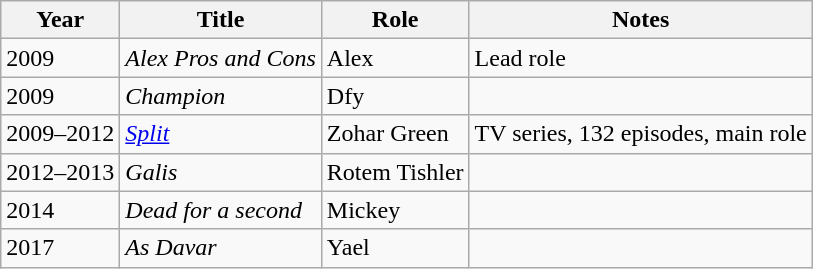<table class="wikitable sortable">
<tr>
<th>Year</th>
<th>Title</th>
<th>Role</th>
<th>Notes</th>
</tr>
<tr>
<td>2009</td>
<td><em>Alex Pros and Cons</em></td>
<td>Alex</td>
<td>Lead role</td>
</tr>
<tr>
<td>2009</td>
<td><em>Champion</em></td>
<td>Dfy</td>
<td></td>
</tr>
<tr>
<td>2009–2012</td>
<td><em><a href='#'>Split</a></em></td>
<td>Zohar Green</td>
<td>TV series, 132 episodes, main role</td>
</tr>
<tr>
<td>2012–2013</td>
<td><em>Galis</em></td>
<td>Rotem Tishler</td>
<td></td>
</tr>
<tr>
<td>2014</td>
<td><em>Dead for a second</em></td>
<td>Mickey</td>
<td></td>
</tr>
<tr>
<td>2017</td>
<td><em>As Davar</em></td>
<td>Yael</td>
<td></td>
</tr>
</table>
